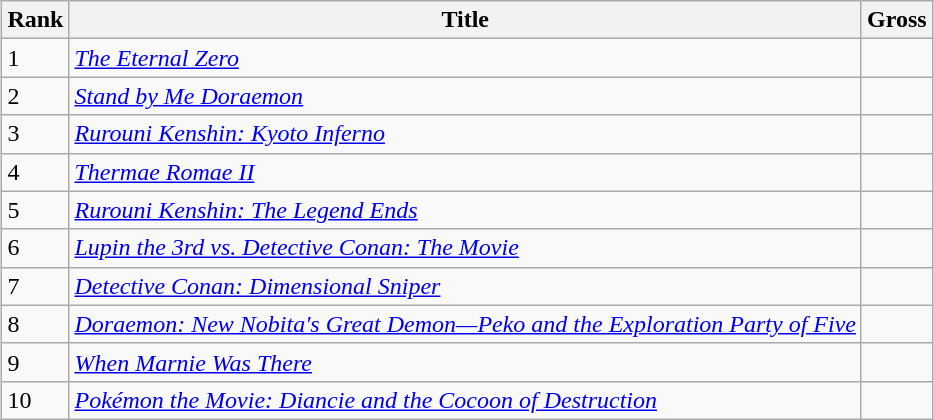<table class="wikitable sortable" style="margin:auto; margin:auto;">
<tr>
<th>Rank</th>
<th>Title</th>
<th>Gross</th>
</tr>
<tr>
<td>1</td>
<td><em><a href='#'>The Eternal Zero</a></em></td>
<td></td>
</tr>
<tr>
<td>2</td>
<td><em><a href='#'>Stand by Me Doraemon</a></em></td>
<td></td>
</tr>
<tr>
<td>3</td>
<td><em><a href='#'>Rurouni Kenshin: Kyoto Inferno</a></em></td>
<td></td>
</tr>
<tr>
<td>4</td>
<td><em><a href='#'>Thermae Romae II</a></em></td>
<td></td>
</tr>
<tr>
<td>5</td>
<td><em><a href='#'>Rurouni Kenshin: The Legend Ends</a></em></td>
<td></td>
</tr>
<tr>
<td>6</td>
<td><em><a href='#'>Lupin the 3rd vs. Detective Conan: The Movie</a></em></td>
<td></td>
</tr>
<tr>
<td>7</td>
<td><em><a href='#'>Detective Conan: Dimensional Sniper</a></em></td>
<td></td>
</tr>
<tr>
<td>8</td>
<td><em><a href='#'>Doraemon: New Nobita's Great Demon—Peko and the Exploration Party of Five</a></em></td>
<td></td>
</tr>
<tr>
<td>9</td>
<td><em><a href='#'>When Marnie Was There</a></em></td>
<td></td>
</tr>
<tr>
<td>10</td>
<td><em><a href='#'>Pokémon the Movie: Diancie and the Cocoon of Destruction</a></em></td>
<td></td>
</tr>
</table>
